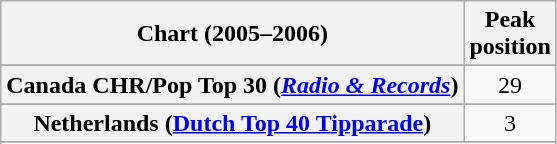<table class="wikitable sortable plainrowheaders" style="text-align:center">
<tr>
<th scope="col">Chart (2005–2006)</th>
<th scope="col">Peak<br>position</th>
</tr>
<tr>
</tr>
<tr>
</tr>
<tr>
</tr>
<tr>
</tr>
<tr>
</tr>
<tr>
<th scope="row">Canada CHR/Pop Top 30 (<em><a href='#'>Radio & Records</a></em>)</th>
<td>29</td>
</tr>
<tr>
</tr>
<tr>
</tr>
<tr>
</tr>
<tr>
</tr>
<tr>
</tr>
<tr>
</tr>
<tr>
<th scope="row">Netherlands (<a href='#'>Dutch Top 40 Tipparade</a>)</th>
<td>3</td>
</tr>
<tr>
</tr>
<tr>
</tr>
<tr>
</tr>
<tr>
</tr>
<tr>
</tr>
<tr>
</tr>
<tr>
</tr>
<tr>
</tr>
<tr>
</tr>
</table>
